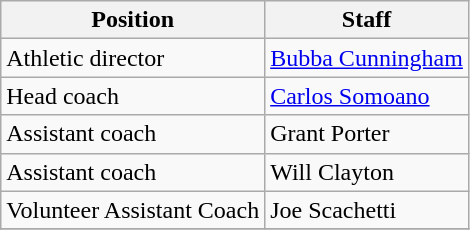<table class="wikitable">
<tr>
<th>Position</th>
<th>Staff</th>
</tr>
<tr>
<td>Athletic director</td>
<td><a href='#'>Bubba Cunningham</a></td>
</tr>
<tr>
<td>Head coach</td>
<td><a href='#'>Carlos Somoano</a></td>
</tr>
<tr>
<td>Assistant coach</td>
<td>Grant Porter</td>
</tr>
<tr>
<td>Assistant coach</td>
<td>Will Clayton</td>
</tr>
<tr>
<td>Volunteer Assistant Coach</td>
<td>Joe Scachetti</td>
</tr>
<tr>
</tr>
</table>
